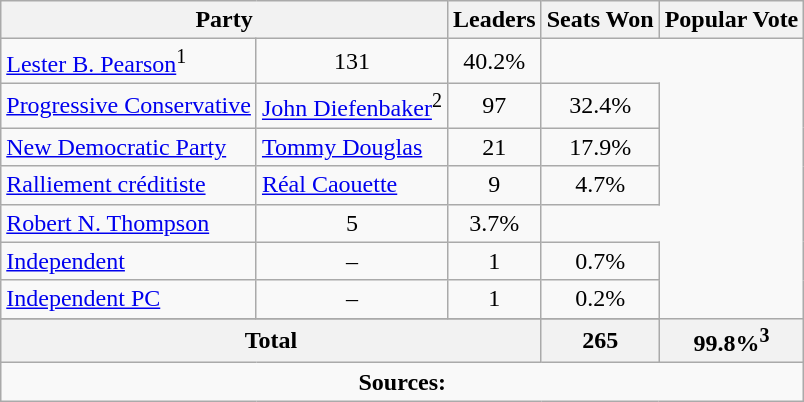<table class="wikitable">
<tr>
<th colspan="2">Party</th>
<th>Leaders</th>
<th>Seats Won</th>
<th>Popular Vote</th>
</tr>
<tr>
<td><a href='#'>Lester B. Pearson</a><sup>1</sup></td>
<td align=center>131</td>
<td align=center>40.2%</td>
</tr>
<tr>
<td><a href='#'>Progressive Conservative</a></td>
<td><a href='#'>John Diefenbaker</a><sup>2</sup></td>
<td align=center>97</td>
<td align=center>32.4%</td>
</tr>
<tr>
<td><a href='#'>New Democratic Party</a></td>
<td><a href='#'>Tommy Douglas</a></td>
<td align=center>21</td>
<td align=center>17.9%</td>
</tr>
<tr>
<td><a href='#'>Ralliement créditiste</a></td>
<td><a href='#'>Réal Caouette</a></td>
<td align=center>9</td>
<td align=center>4.7%</td>
</tr>
<tr>
<td><a href='#'>Robert N. Thompson</a></td>
<td align=center>5</td>
<td align=center>3.7%</td>
</tr>
<tr>
<td><a href='#'>Independent</a></td>
<td align=center>–</td>
<td align=center>1</td>
<td align=center>0.7%</td>
</tr>
<tr>
<td><a href='#'>Independent PC</a></td>
<td align=center>–</td>
<td align=center>1</td>
<td align=center>0.2%</td>
</tr>
<tr align=center|>
</tr>
<tr>
<th colspan=3 align=left>Total</th>
<th align=center>265</th>
<th align=center>99.8%<sup>3</sup></th>
</tr>
<tr>
<td align="center" colspan=5><strong>Sources:</strong> </td>
</tr>
</table>
